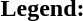<table class="toccolours" style="font-size:100%; white-space:nowrap;">
<tr>
<td><strong>Legend:</strong></td>
<td>      </td>
</tr>
<tr>
<td></td>
</tr>
<tr>
<td></td>
</tr>
</table>
